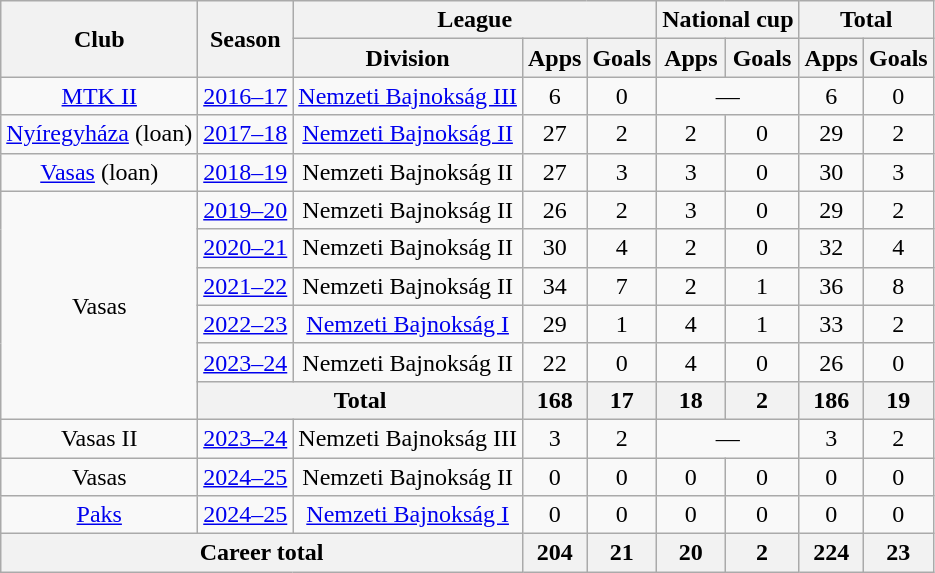<table class="wikitable" style="text-align: center;">
<tr>
<th rowspan="2">Club</th>
<th rowspan="2">Season</th>
<th colspan="3">League</th>
<th colspan="2">National cup</th>
<th colspan="2">Total</th>
</tr>
<tr>
<th>Division</th>
<th>Apps</th>
<th>Goals</th>
<th>Apps</th>
<th>Goals</th>
<th>Apps</th>
<th>Goals</th>
</tr>
<tr>
<td><a href='#'>MTK II</a></td>
<td><a href='#'>2016–17</a></td>
<td><a href='#'>Nemzeti Bajnokság III</a></td>
<td>6</td>
<td>0</td>
<td colspan=2>—</td>
<td>6</td>
<td>0</td>
</tr>
<tr>
<td><a href='#'>Nyíregyháza</a> (loan)</td>
<td><a href='#'>2017–18</a></td>
<td><a href='#'>Nemzeti Bajnokság II</a></td>
<td>27</td>
<td>2</td>
<td>2</td>
<td>0</td>
<td>29</td>
<td>2</td>
</tr>
<tr>
<td><a href='#'>Vasas</a> (loan)</td>
<td><a href='#'>2018–19</a></td>
<td>Nemzeti Bajnokság II</td>
<td>27</td>
<td>3</td>
<td>3</td>
<td>0</td>
<td>30</td>
<td>3</td>
</tr>
<tr>
<td rowspan="6">Vasas</td>
<td><a href='#'>2019–20</a></td>
<td>Nemzeti Bajnokság II</td>
<td>26</td>
<td>2</td>
<td>3</td>
<td>0</td>
<td>29</td>
<td>2</td>
</tr>
<tr>
<td><a href='#'>2020–21</a></td>
<td>Nemzeti Bajnokság II</td>
<td>30</td>
<td>4</td>
<td>2</td>
<td>0</td>
<td>32</td>
<td>4</td>
</tr>
<tr>
<td><a href='#'>2021–22</a></td>
<td>Nemzeti Bajnokság II</td>
<td>34</td>
<td>7</td>
<td>2</td>
<td>1</td>
<td>36</td>
<td>8</td>
</tr>
<tr>
<td><a href='#'>2022–23</a></td>
<td><a href='#'>Nemzeti Bajnokság I</a></td>
<td>29</td>
<td>1</td>
<td>4</td>
<td>1</td>
<td>33</td>
<td>2</td>
</tr>
<tr>
<td><a href='#'>2023–24</a></td>
<td>Nemzeti Bajnokság II</td>
<td>22</td>
<td>0</td>
<td>4</td>
<td>0</td>
<td>26</td>
<td>0</td>
</tr>
<tr>
<th colspan="2">Total</th>
<th>168</th>
<th>17</th>
<th>18</th>
<th>2</th>
<th>186</th>
<th>19</th>
</tr>
<tr>
<td>Vasas II</td>
<td><a href='#'>2023–24</a></td>
<td>Nemzeti Bajnokság III</td>
<td>3</td>
<td>2</td>
<td colspan=2>—</td>
<td>3</td>
<td>2</td>
</tr>
<tr>
<td>Vasas</td>
<td><a href='#'>2024–25</a></td>
<td>Nemzeti Bajnokság II</td>
<td>0</td>
<td>0</td>
<td>0</td>
<td>0</td>
<td>0</td>
<td>0</td>
</tr>
<tr>
<td><a href='#'>Paks</a></td>
<td><a href='#'>2024–25</a></td>
<td><a href='#'>Nemzeti Bajnokság I</a></td>
<td>0</td>
<td>0</td>
<td>0</td>
<td>0</td>
<td>0</td>
<td>0</td>
</tr>
<tr>
<th colspan="3">Career total</th>
<th>204</th>
<th>21</th>
<th>20</th>
<th>2</th>
<th>224</th>
<th>23</th>
</tr>
</table>
